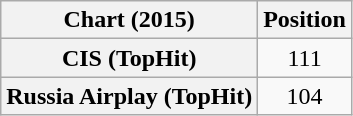<table class="wikitable plainrowheaders" style="text-align:center">
<tr>
<th>Chart (2015)</th>
<th>Position</th>
</tr>
<tr>
<th scope="row">CIS (TopHit)</th>
<td>111</td>
</tr>
<tr>
<th scope="row">Russia Airplay (TopHit)</th>
<td>104</td>
</tr>
</table>
